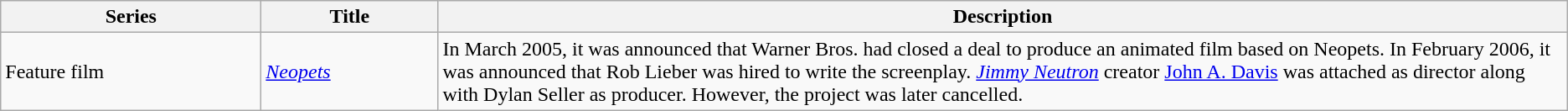<table class="wikitable">
<tr>
<th style="width:150pt;">Series</th>
<th style="width:100pt;">Title</th>
<th>Description</th>
</tr>
<tr>
<td>Feature film</td>
<td><em><a href='#'>Neopets</a></em></td>
<td>In March 2005, it was announced that Warner Bros. had closed a deal to produce an animated film based on Neopets. In February 2006, it was announced that Rob Lieber was hired to write the screenplay. <em><a href='#'>Jimmy Neutron</a></em> creator <a href='#'>John A. Davis</a> was attached as director along with Dylan Seller as producer. However, the project was later cancelled.</td>
</tr>
</table>
